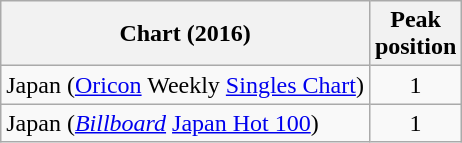<table class="wikitable sortable" border="1">
<tr>
<th>Chart (2016)</th>
<th>Peak<br>position</th>
</tr>
<tr>
<td>Japan (<a href='#'>Oricon</a> Weekly <a href='#'>Singles Chart</a>)</td>
<td style="text-align:center;">1</td>
</tr>
<tr>
<td>Japan (<em><a href='#'>Billboard</a></em> <a href='#'>Japan Hot 100</a>)</td>
<td style="text-align:center;">1</td>
</tr>
</table>
